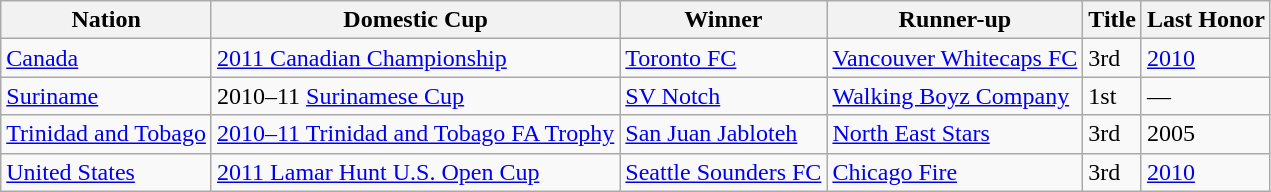<table class="wikitable">
<tr>
<th>Nation</th>
<th>Domestic Cup</th>
<th>Winner</th>
<th>Runner-up</th>
<th>Title</th>
<th>Last Honor</th>
</tr>
<tr>
<td> <a href='#'>Canada</a></td>
<td><a href='#'>2011 Canadian Championship</a></td>
<td><a href='#'>Toronto FC</a></td>
<td><a href='#'>Vancouver Whitecaps FC</a></td>
<td>3rd</td>
<td><a href='#'>2010</a></td>
</tr>
<tr>
<td> <a href='#'>Suriname</a></td>
<td>2010–11 <a href='#'>Surinamese Cup</a></td>
<td><a href='#'>SV Notch</a></td>
<td><a href='#'>Walking Boyz Company</a></td>
<td>1st</td>
<td>—</td>
</tr>
<tr>
<td> <a href='#'>Trinidad and Tobago</a></td>
<td><a href='#'>2010–11 Trinidad and Tobago FA Trophy</a></td>
<td><a href='#'>San Juan Jabloteh</a></td>
<td><a href='#'>North East Stars</a></td>
<td>3rd</td>
<td>2005</td>
</tr>
<tr>
<td> <a href='#'>United States</a></td>
<td><a href='#'>2011 Lamar Hunt U.S. Open Cup</a></td>
<td><a href='#'>Seattle Sounders FC</a></td>
<td><a href='#'>Chicago Fire</a></td>
<td>3rd</td>
<td><a href='#'>2010</a></td>
</tr>
</table>
